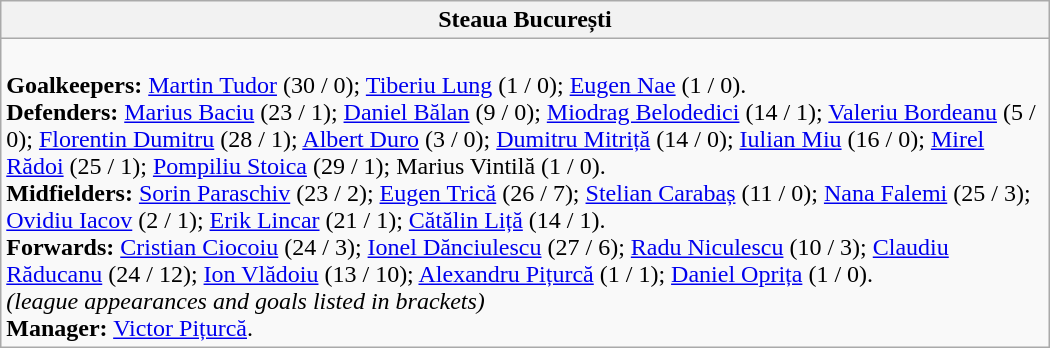<table class="wikitable" style="width:700px">
<tr>
<th>Steaua București</th>
</tr>
<tr>
<td><br><strong>Goalkeepers:</strong> <a href='#'>Martin Tudor</a> (30 / 0); <a href='#'>Tiberiu Lung</a> (1 / 0); <a href='#'>Eugen Nae</a> (1 / 0).<br>
<strong>Defenders:</strong> <a href='#'>Marius Baciu</a> (23 / 1); <a href='#'>Daniel Bălan</a> (9 / 0); <a href='#'>Miodrag Belodedici</a> (14 / 1); <a href='#'>Valeriu Bordeanu</a> (5 / 0); <a href='#'>Florentin Dumitru</a> (28 / 1); <a href='#'>Albert Duro</a>  (3 / 0); <a href='#'>Dumitru Mitriță</a> (14 / 0); <a href='#'>Iulian Miu</a> (16 / 0); <a href='#'>Mirel Rădoi</a> (25 / 1); <a href='#'>Pompiliu Stoica</a> (29 / 1); Marius Vintilă (1 / 0).<br>
<strong>Midfielders:</strong>  <a href='#'>Sorin Paraschiv</a> (23 / 2); <a href='#'>Eugen Trică</a> (26 / 7); <a href='#'>Stelian Carabaș</a> (11 / 0); <a href='#'>Nana Falemi</a>  (25 / 3); <a href='#'>Ovidiu Iacov</a> (2 / 1); <a href='#'>Erik Lincar</a> (21 / 1); <a href='#'>Cătălin Liță</a> (14 / 1).<br>
<strong>Forwards:</strong> <a href='#'>Cristian Ciocoiu</a> (24 / 3); <a href='#'>Ionel Dănciulescu</a> (27 / 6); <a href='#'>Radu Niculescu</a> (10 / 3); <a href='#'>Claudiu Răducanu</a> (24 / 12); <a href='#'>Ion Vlădoiu</a> (13 / 10); <a href='#'>Alexandru Pițurcă</a> (1 / 1); <a href='#'>Daniel Oprița</a> (1 / 0).
<br><em>(league appearances and goals listed in brackets)</em><br><strong>Manager:</strong> <a href='#'>Victor Pițurcă</a>.</td>
</tr>
</table>
